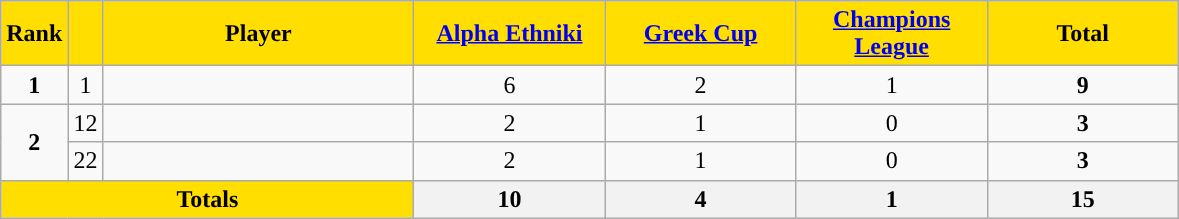<table class="wikitable sortable" style="text-align:center">
<tr>
<th style="background:#FFDE00">Rank</th>
<th style="background:#FFDE00"></th>
<th width=200 style="background:#FFDE00">Player</th>
<th width=120 style="background:#FFDE00"><a href='#'>Alpha Ethniki</a></th>
<th width=120 style="background:#FFDE00"><a href='#'>Greek Cup</a></th>
<th width=120 style="background:#FFDE00"><a href='#'>Champions League</a></th>
<th width=120 style="background:#FFDE00">Total</th>
</tr>
<tr>
<td><strong>1</strong></td>
<td>1</td>
<td align=left></td>
<td>6</td>
<td>2</td>
<td>1</td>
<td><strong>9</strong></td>
</tr>
<tr>
<td rowspan=2><strong>2</strong></td>
<td>12</td>
<td align=left></td>
<td>2</td>
<td>1</td>
<td>0</td>
<td><strong>3</strong></td>
</tr>
<tr>
<td>22</td>
<td align=left></td>
<td>2</td>
<td>1</td>
<td>0</td>
<td><strong>3</strong></td>
</tr>
<tr class="sortbottom">
<th colspan=3 style="background:#FFDE00"><strong>Totals</strong></th>
<th><strong>10</strong></th>
<th><strong> 4</strong></th>
<th><strong> 1</strong></th>
<th><strong>15</strong></th>
</tr>
</table>
